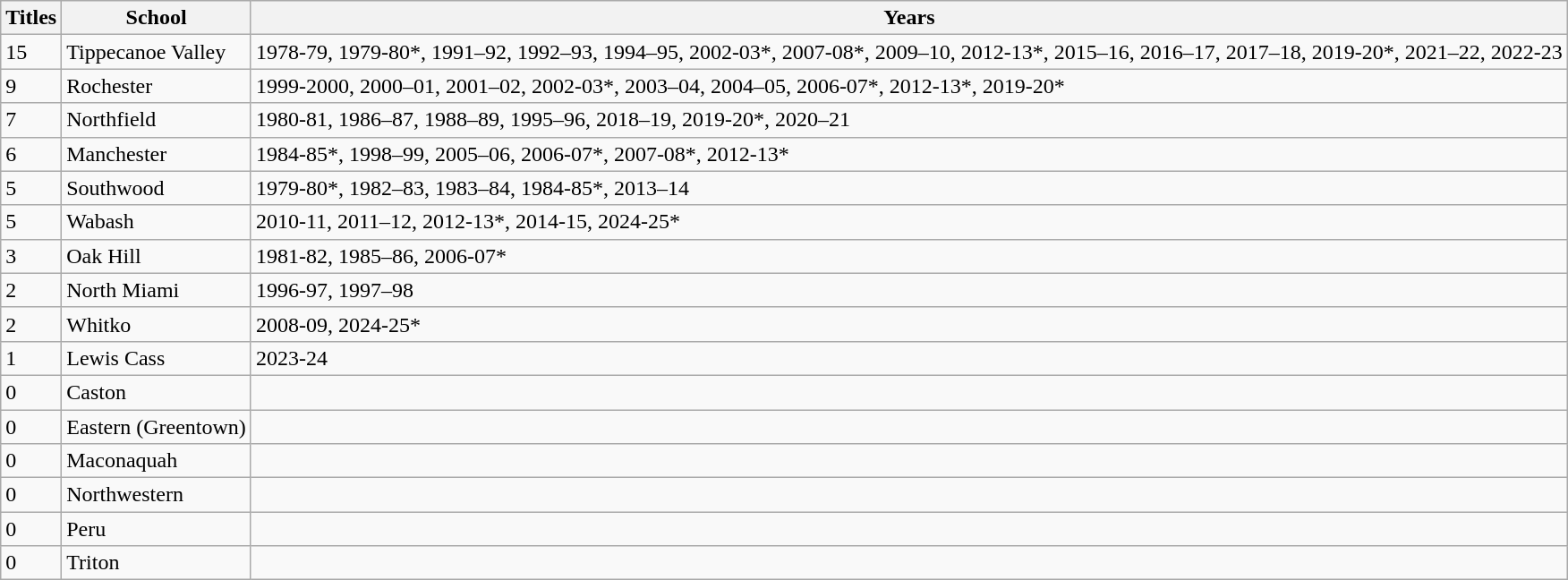<table class="wikitable">
<tr>
<th>Titles</th>
<th>School</th>
<th>Years</th>
</tr>
<tr>
<td>15</td>
<td>Tippecanoe Valley</td>
<td>1978-79, 1979-80*, 1991–92, 1992–93, 1994–95, 2002-03*, 2007-08*, 2009–10, 2012-13*, 2015–16, 2016–17, 2017–18, 2019-20*, 2021–22, 2022-23</td>
</tr>
<tr>
<td>9</td>
<td>Rochester</td>
<td>1999-2000, 2000–01, 2001–02, 2002-03*, 2003–04, 2004–05, 2006-07*, 2012-13*, 2019-20*</td>
</tr>
<tr>
<td>7</td>
<td>Northfield</td>
<td>1980-81, 1986–87, 1988–89, 1995–96, 2018–19, 2019-20*, 2020–21</td>
</tr>
<tr>
<td>6</td>
<td>Manchester</td>
<td>1984-85*, 1998–99, 2005–06, 2006-07*, 2007-08*, 2012-13*</td>
</tr>
<tr>
<td>5</td>
<td>Southwood</td>
<td>1979-80*, 1982–83, 1983–84, 1984-85*, 2013–14</td>
</tr>
<tr>
<td>5</td>
<td>Wabash</td>
<td>2010-11, 2011–12, 2012-13*, 2014-15, 2024-25*</td>
</tr>
<tr>
<td>3</td>
<td>Oak Hill</td>
<td>1981-82, 1985–86, 2006-07*</td>
</tr>
<tr>
<td>2</td>
<td>North Miami</td>
<td>1996-97, 1997–98</td>
</tr>
<tr>
<td>2</td>
<td>Whitko</td>
<td>2008-09, 2024-25*</td>
</tr>
<tr>
<td>1</td>
<td>Lewis Cass</td>
<td>2023-24</td>
</tr>
<tr>
<td>0</td>
<td>Caston</td>
<td></td>
</tr>
<tr>
<td>0</td>
<td>Eastern (Greentown)</td>
<td></td>
</tr>
<tr>
<td>0</td>
<td>Maconaquah</td>
<td></td>
</tr>
<tr>
<td>0</td>
<td>Northwestern</td>
<td></td>
</tr>
<tr>
<td>0</td>
<td>Peru</td>
<td></td>
</tr>
<tr>
<td>0</td>
<td>Triton</td>
<td></td>
</tr>
</table>
